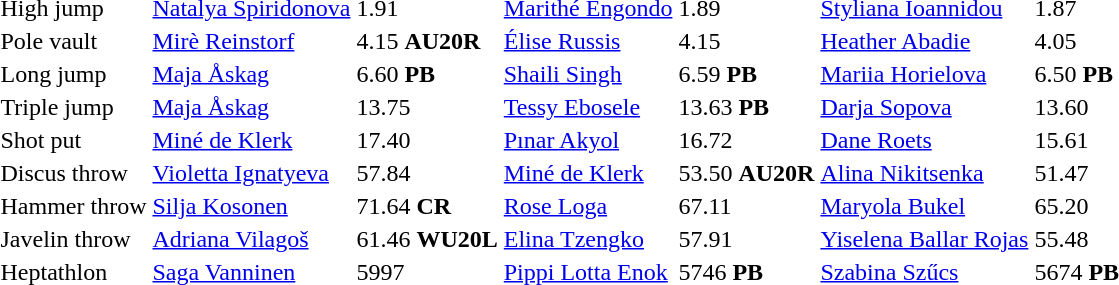<table>
<tr>
<td>High jump<br></td>
<td><a href='#'>Natalya Spiridonova</a><br></td>
<td>1.91</td>
<td><a href='#'>Marithé Engondo</a><br></td>
<td>1.89</td>
<td><a href='#'>Styliana Ioannidou</a><br></td>
<td>1.87</td>
</tr>
<tr>
<td>Pole vault<br></td>
<td><a href='#'>Mirè Reinstorf</a><br></td>
<td>4.15 <strong>AU20R</strong></td>
<td><a href='#'>Élise Russis</a><br></td>
<td>4.15</td>
<td><a href='#'>Heather Abadie</a><br></td>
<td>4.05</td>
</tr>
<tr>
<td>Long jump<br></td>
<td><a href='#'>Maja Åskag</a><br></td>
<td>6.60 <strong>PB</strong></td>
<td><a href='#'>Shaili Singh</a><br></td>
<td>6.59 <strong>PB</strong></td>
<td><a href='#'>Mariia Horielova</a><br></td>
<td>6.50 <strong>PB</strong></td>
</tr>
<tr>
<td>Triple jump<br></td>
<td><a href='#'>Maja Åskag</a><br></td>
<td>13.75</td>
<td><a href='#'>Tessy Ebosele</a><br></td>
<td>13.63 <strong>PB</strong></td>
<td><a href='#'>Darja Sopova</a><br></td>
<td>13.60</td>
</tr>
<tr>
<td>Shot put<br></td>
<td><a href='#'>Miné de Klerk</a><br></td>
<td>17.40</td>
<td><a href='#'>Pınar Akyol</a><br></td>
<td>16.72</td>
<td><a href='#'>Dane Roets</a><br></td>
<td>15.61</td>
</tr>
<tr>
<td>Discus throw<br></td>
<td><a href='#'>Violetta Ignatyeva</a><br></td>
<td>57.84</td>
<td><a href='#'>Miné de Klerk</a><br></td>
<td>53.50 <strong>AU20R</strong></td>
<td><a href='#'>Alina Nikitsenka</a><br></td>
<td>51.47</td>
</tr>
<tr>
<td>Hammer throw<br></td>
<td><a href='#'>Silja Kosonen</a><br></td>
<td>71.64 <strong>CR</strong></td>
<td><a href='#'>Rose Loga</a><br></td>
<td>67.11</td>
<td><a href='#'>Maryola Bukel</a><br></td>
<td>65.20</td>
</tr>
<tr>
<td>Javelin throw <br></td>
<td><a href='#'>Adriana Vilagoš</a><br></td>
<td>61.46 <strong>WU20L</strong></td>
<td><a href='#'>Elina Tzengko</a><br></td>
<td>57.91</td>
<td><a href='#'>Yiselena Ballar Rojas</a><br></td>
<td>55.48</td>
</tr>
<tr>
<td>Heptathlon<br></td>
<td><a href='#'>Saga Vanninen</a><br></td>
<td>5997</td>
<td><a href='#'>Pippi Lotta Enok</a><br></td>
<td>5746 <strong>PB</strong></td>
<td><a href='#'>Szabina Szűcs</a><br></td>
<td>5674 <strong>PB</strong></td>
</tr>
</table>
